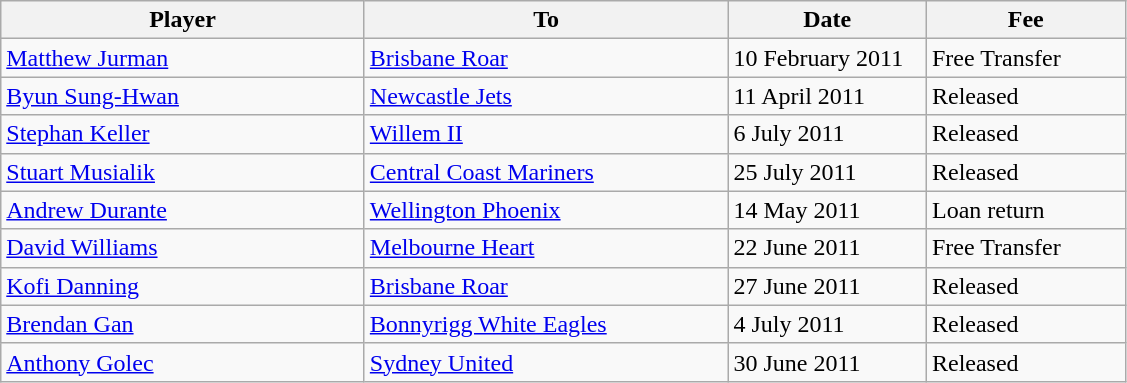<table class="wikitable sortable">
<tr>
<th style="width:235px;"><strong>Player</strong></th>
<th style="width:235px;"><strong>To</strong></th>
<th style="width:125px;"><strong>Date</strong></th>
<th style="width:125px;"><strong>Fee</strong></th>
</tr>
<tr>
<td> <a href='#'>Matthew Jurman</a></td>
<td> <a href='#'>Brisbane Roar</a></td>
<td>10 February 2011</td>
<td>Free Transfer</td>
</tr>
<tr>
<td> <a href='#'>Byun Sung-Hwan</a></td>
<td> <a href='#'>Newcastle Jets</a></td>
<td>11 April 2011</td>
<td>Released</td>
</tr>
<tr>
<td> <a href='#'>Stephan Keller</a></td>
<td> <a href='#'>Willem II</a></td>
<td>6 July 2011</td>
<td>Released</td>
</tr>
<tr>
<td> <a href='#'>Stuart Musialik</a></td>
<td> <a href='#'>Central Coast Mariners</a></td>
<td>25 July 2011</td>
<td>Released</td>
</tr>
<tr>
<td> <a href='#'>Andrew Durante</a></td>
<td> <a href='#'>Wellington Phoenix</a></td>
<td>14 May 2011</td>
<td>Loan return</td>
</tr>
<tr>
<td> <a href='#'>David Williams</a></td>
<td> <a href='#'>Melbourne Heart</a></td>
<td>22 June 2011</td>
<td>Free Transfer</td>
</tr>
<tr>
<td> <a href='#'>Kofi Danning</a></td>
<td> <a href='#'>Brisbane Roar</a></td>
<td>27 June 2011</td>
<td>Released</td>
</tr>
<tr>
<td> <a href='#'>Brendan Gan</a></td>
<td> <a href='#'>Bonnyrigg White Eagles</a></td>
<td>4 July 2011</td>
<td>Released</td>
</tr>
<tr>
<td> <a href='#'>Anthony Golec</a></td>
<td> <a href='#'>Sydney United</a></td>
<td>30 June 2011</td>
<td>Released</td>
</tr>
</table>
